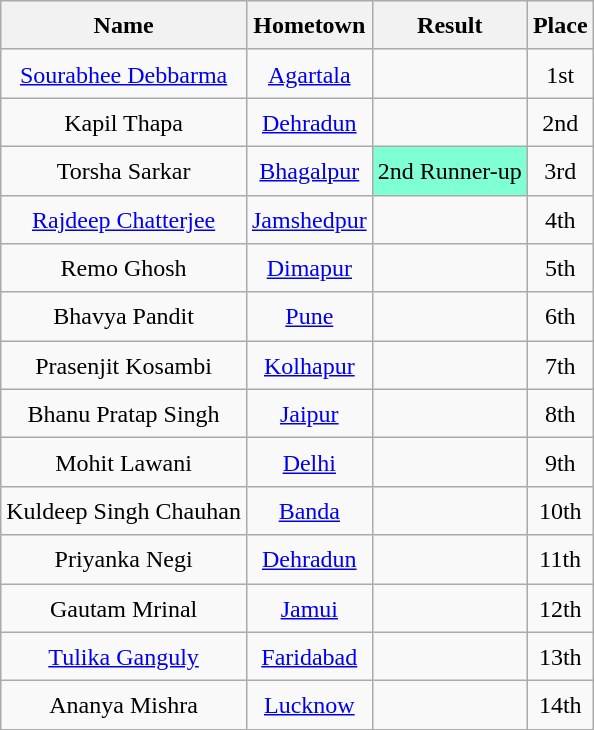<table class="wikitable sortable" style=" text-align:center; line-height:25px; width:auto;">
<tr>
<th>Name</th>
<th>Hometown</th>
<th>Result</th>
<th>Place</th>
</tr>
<tr>
<td><a href='#'>Sourabhee Debbarma</a></td>
<td><a href='#'>Agartala</a></td>
<td></td>
<td>1st</td>
</tr>
<tr>
<td>Kapil Thapa</td>
<td><a href='#'>Dehradun</a></td>
<td></td>
<td>2nd</td>
</tr>
<tr>
<td>Torsha Sarkar</td>
<td><a href='#'>Bhagalpur</a></td>
<td style="background:#7FFFD4;">2nd Runner-up</td>
<td>3rd</td>
</tr>
<tr>
<td><a href='#'>Rajdeep Chatterjee</a></td>
<td><a href='#'>Jamshedpur</a></td>
<td></td>
<td>4th</td>
</tr>
<tr>
<td>Remo Ghosh</td>
<td><a href='#'>Dimapur</a></td>
<td></td>
<td>5th</td>
</tr>
<tr>
<td>Bhavya Pandit</td>
<td><a href='#'>Pune</a></td>
<td></td>
<td>6th</td>
</tr>
<tr>
<td>Prasenjit Kosambi</td>
<td><a href='#'>Kolhapur</a></td>
<td></td>
<td>7th</td>
</tr>
<tr>
<td>Bhanu Pratap Singh</td>
<td><a href='#'>Jaipur</a></td>
<td></td>
<td>8th</td>
</tr>
<tr>
<td>Mohit Lawani</td>
<td><a href='#'>Delhi</a></td>
<td></td>
<td>9th</td>
</tr>
<tr>
<td>Kuldeep Singh Chauhan</td>
<td><a href='#'>Banda</a></td>
<td></td>
<td>10th</td>
</tr>
<tr>
<td>Priyanka Negi</td>
<td><a href='#'>Dehradun</a></td>
<td></td>
<td>11th</td>
</tr>
<tr>
<td>Gautam Mrinal</td>
<td><a href='#'>Jamui</a></td>
<td></td>
<td>12th</td>
</tr>
<tr>
<td><a href='#'>Tulika Ganguly</a></td>
<td><a href='#'>Faridabad</a></td>
<td></td>
<td>13th</td>
</tr>
<tr>
<td>Ananya Mishra</td>
<td><a href='#'>Lucknow</a></td>
<td></td>
<td>14th</td>
</tr>
</table>
